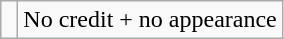<table class="wikitable">
<tr>
<td> </td>
<td>No credit + no appearance</td>
</tr>
</table>
